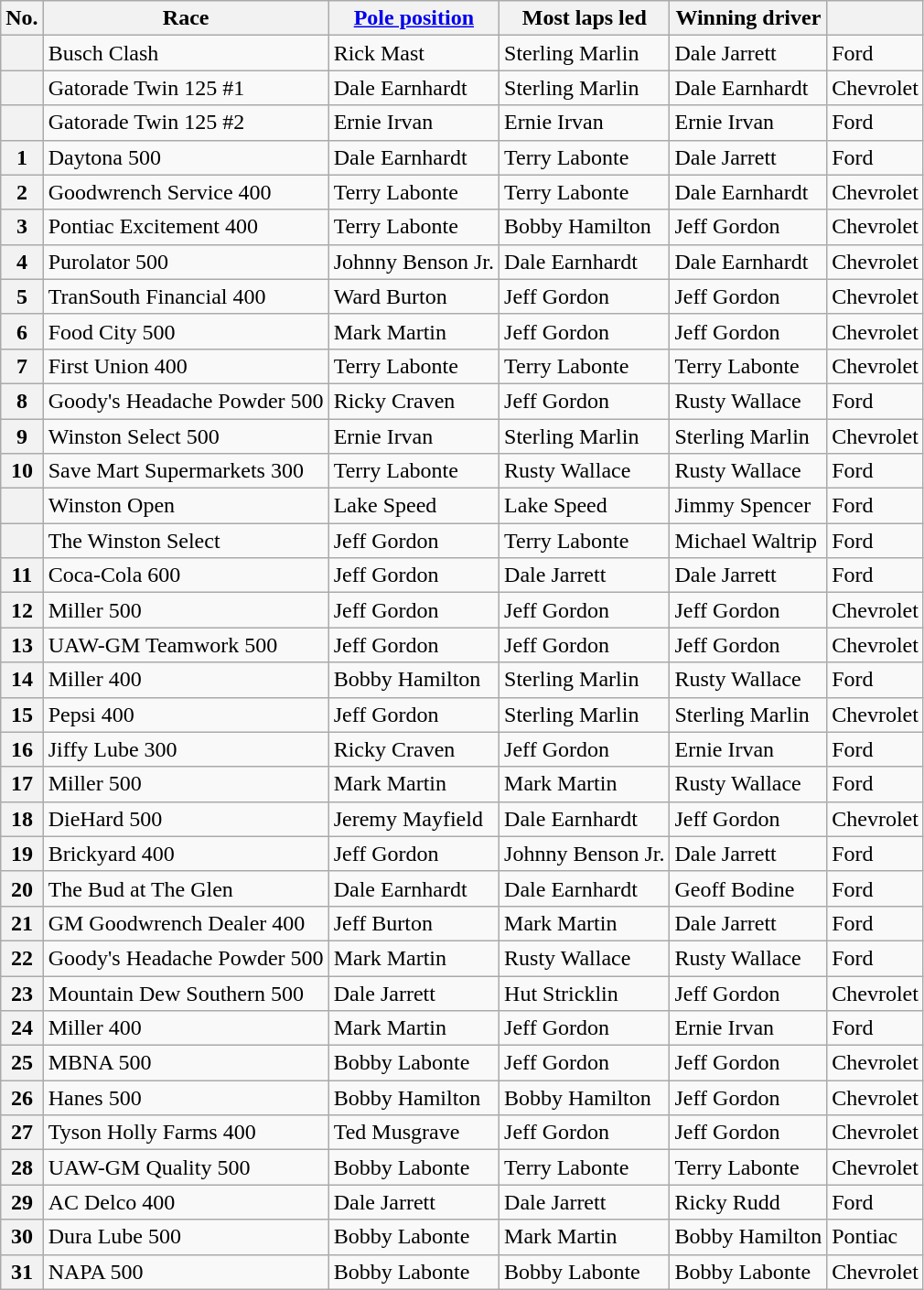<table class="wikitable">
<tr>
<th>No.</th>
<th>Race</th>
<th><a href='#'>Pole position</a></th>
<th>Most laps led</th>
<th>Winning driver</th>
<th></th>
</tr>
<tr>
<th></th>
<td>Busch Clash</td>
<td>Rick Mast</td>
<td>Sterling Marlin</td>
<td>Dale Jarrett</td>
<td>Ford</td>
</tr>
<tr>
<th></th>
<td>Gatorade Twin 125 #1</td>
<td>Dale Earnhardt</td>
<td>Sterling Marlin</td>
<td>Dale Earnhardt</td>
<td>Chevrolet</td>
</tr>
<tr>
<th></th>
<td>Gatorade Twin 125 #2</td>
<td>Ernie Irvan</td>
<td>Ernie Irvan</td>
<td>Ernie Irvan</td>
<td>Ford</td>
</tr>
<tr>
<th>1</th>
<td>Daytona 500</td>
<td>Dale Earnhardt</td>
<td>Terry Labonte</td>
<td>Dale Jarrett</td>
<td>Ford</td>
</tr>
<tr>
<th>2</th>
<td>Goodwrench Service 400</td>
<td>Terry Labonte</td>
<td>Terry Labonte</td>
<td>Dale Earnhardt</td>
<td>Chevrolet</td>
</tr>
<tr>
<th>3</th>
<td>Pontiac Excitement 400</td>
<td>Terry Labonte</td>
<td>Bobby Hamilton</td>
<td>Jeff Gordon</td>
<td>Chevrolet</td>
</tr>
<tr>
<th>4</th>
<td>Purolator 500</td>
<td>Johnny Benson Jr.</td>
<td>Dale Earnhardt</td>
<td>Dale Earnhardt</td>
<td>Chevrolet</td>
</tr>
<tr>
<th>5</th>
<td>TranSouth Financial 400</td>
<td>Ward Burton</td>
<td>Jeff Gordon</td>
<td>Jeff Gordon</td>
<td>Chevrolet</td>
</tr>
<tr>
<th>6</th>
<td>Food City 500</td>
<td>Mark Martin</td>
<td>Jeff Gordon</td>
<td>Jeff Gordon</td>
<td>Chevrolet</td>
</tr>
<tr>
<th>7</th>
<td>First Union 400</td>
<td>Terry Labonte</td>
<td>Terry Labonte</td>
<td>Terry Labonte</td>
<td>Chevrolet</td>
</tr>
<tr>
<th>8</th>
<td>Goody's Headache Powder 500</td>
<td>Ricky Craven</td>
<td>Jeff Gordon</td>
<td>Rusty Wallace</td>
<td>Ford</td>
</tr>
<tr>
<th>9</th>
<td>Winston Select 500</td>
<td>Ernie Irvan</td>
<td>Sterling Marlin</td>
<td>Sterling Marlin</td>
<td>Chevrolet</td>
</tr>
<tr>
<th>10</th>
<td>Save Mart Supermarkets 300</td>
<td>Terry Labonte</td>
<td>Rusty Wallace</td>
<td>Rusty Wallace</td>
<td>Ford</td>
</tr>
<tr>
<th></th>
<td>Winston Open</td>
<td>Lake Speed</td>
<td>Lake Speed</td>
<td>Jimmy Spencer</td>
<td>Ford</td>
</tr>
<tr>
<th></th>
<td>The Winston Select</td>
<td>Jeff Gordon</td>
<td>Terry Labonte</td>
<td>Michael Waltrip</td>
<td>Ford</td>
</tr>
<tr>
<th>11</th>
<td>Coca-Cola 600</td>
<td>Jeff Gordon</td>
<td>Dale Jarrett</td>
<td>Dale Jarrett</td>
<td>Ford</td>
</tr>
<tr>
<th>12</th>
<td>Miller 500</td>
<td>Jeff Gordon</td>
<td>Jeff Gordon</td>
<td>Jeff Gordon</td>
<td>Chevrolet</td>
</tr>
<tr>
<th>13</th>
<td>UAW-GM Teamwork 500</td>
<td>Jeff Gordon</td>
<td>Jeff Gordon</td>
<td>Jeff Gordon</td>
<td>Chevrolet</td>
</tr>
<tr>
<th>14</th>
<td>Miller 400</td>
<td>Bobby Hamilton</td>
<td>Sterling Marlin</td>
<td>Rusty Wallace</td>
<td>Ford</td>
</tr>
<tr>
<th>15</th>
<td>Pepsi 400</td>
<td>Jeff Gordon</td>
<td>Sterling Marlin</td>
<td>Sterling Marlin</td>
<td>Chevrolet</td>
</tr>
<tr>
<th>16</th>
<td>Jiffy Lube 300</td>
<td>Ricky Craven</td>
<td>Jeff Gordon</td>
<td>Ernie Irvan</td>
<td>Ford</td>
</tr>
<tr>
<th>17</th>
<td>Miller 500</td>
<td>Mark Martin</td>
<td>Mark Martin</td>
<td>Rusty Wallace</td>
<td>Ford</td>
</tr>
<tr>
<th>18</th>
<td>DieHard 500</td>
<td>Jeremy Mayfield</td>
<td>Dale Earnhardt</td>
<td>Jeff Gordon</td>
<td>Chevrolet</td>
</tr>
<tr>
<th>19</th>
<td>Brickyard 400</td>
<td>Jeff Gordon</td>
<td>Johnny Benson Jr.</td>
<td>Dale Jarrett</td>
<td>Ford</td>
</tr>
<tr>
<th>20</th>
<td>The Bud at The Glen</td>
<td>Dale Earnhardt</td>
<td>Dale Earnhardt</td>
<td>Geoff Bodine</td>
<td>Ford</td>
</tr>
<tr>
<th>21</th>
<td>GM Goodwrench Dealer 400</td>
<td>Jeff Burton</td>
<td>Mark Martin</td>
<td>Dale Jarrett</td>
<td>Ford</td>
</tr>
<tr>
<th>22</th>
<td>Goody's Headache Powder 500</td>
<td>Mark Martin</td>
<td>Rusty Wallace</td>
<td>Rusty Wallace</td>
<td>Ford</td>
</tr>
<tr>
<th>23</th>
<td>Mountain Dew Southern 500</td>
<td>Dale Jarrett</td>
<td>Hut Stricklin</td>
<td>Jeff Gordon</td>
<td>Chevrolet</td>
</tr>
<tr>
<th>24</th>
<td>Miller 400</td>
<td>Mark Martin</td>
<td>Jeff Gordon</td>
<td>Ernie Irvan</td>
<td>Ford</td>
</tr>
<tr>
<th>25</th>
<td>MBNA 500</td>
<td>Bobby Labonte</td>
<td>Jeff Gordon</td>
<td>Jeff Gordon</td>
<td>Chevrolet</td>
</tr>
<tr>
<th>26</th>
<td>Hanes 500</td>
<td>Bobby Hamilton</td>
<td>Bobby Hamilton</td>
<td>Jeff Gordon</td>
<td>Chevrolet</td>
</tr>
<tr>
<th>27</th>
<td>Tyson Holly Farms 400</td>
<td>Ted Musgrave</td>
<td>Jeff Gordon</td>
<td>Jeff Gordon</td>
<td>Chevrolet</td>
</tr>
<tr>
<th>28</th>
<td>UAW-GM Quality 500</td>
<td>Bobby Labonte</td>
<td>Terry Labonte</td>
<td>Terry Labonte</td>
<td>Chevrolet</td>
</tr>
<tr>
<th>29</th>
<td>AC Delco 400</td>
<td>Dale Jarrett</td>
<td>Dale Jarrett</td>
<td>Ricky Rudd</td>
<td>Ford</td>
</tr>
<tr>
<th>30</th>
<td>Dura Lube 500</td>
<td>Bobby Labonte</td>
<td>Mark Martin</td>
<td>Bobby Hamilton</td>
<td>Pontiac</td>
</tr>
<tr>
<th>31</th>
<td>NAPA 500</td>
<td>Bobby Labonte</td>
<td>Bobby Labonte</td>
<td>Bobby Labonte</td>
<td>Chevrolet</td>
</tr>
</table>
